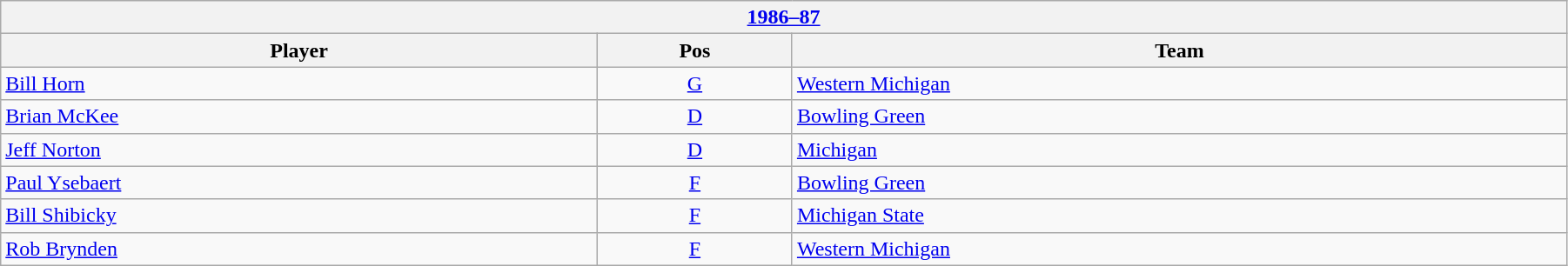<table class="wikitable" width=95%>
<tr>
<th colspan=3><a href='#'>1986–87</a></th>
</tr>
<tr>
<th>Player</th>
<th>Pos</th>
<th>Team</th>
</tr>
<tr>
<td><a href='#'>Bill Horn</a></td>
<td style="text-align:center;"><a href='#'>G</a></td>
<td><a href='#'>Western Michigan</a></td>
</tr>
<tr>
<td><a href='#'>Brian McKee</a></td>
<td style="text-align:center;"><a href='#'>D</a></td>
<td><a href='#'>Bowling Green</a></td>
</tr>
<tr>
<td><a href='#'>Jeff Norton</a></td>
<td style="text-align:center;"><a href='#'>D</a></td>
<td><a href='#'>Michigan</a></td>
</tr>
<tr>
<td><a href='#'>Paul Ysebaert</a></td>
<td style="text-align:center;"><a href='#'>F</a></td>
<td><a href='#'>Bowling Green</a></td>
</tr>
<tr>
<td><a href='#'>Bill Shibicky</a></td>
<td style="text-align:center;"><a href='#'>F</a></td>
<td><a href='#'>Michigan State</a></td>
</tr>
<tr>
<td><a href='#'>Rob Brynden</a></td>
<td style="text-align:center;"><a href='#'>F</a></td>
<td><a href='#'>Western Michigan</a></td>
</tr>
</table>
